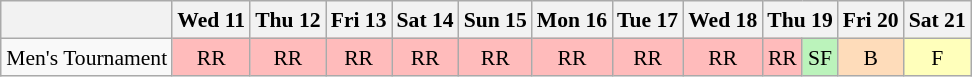<table class="wikitable" style="margin:0.5em auto; font-size:90%; line-height:1.25em;text-align:center">
<tr>
<th></th>
<th>Wed 11</th>
<th>Thu 12</th>
<th>Fri 13</th>
<th>Sat 14</th>
<th>Sun 15</th>
<th>Mon 16</th>
<th>Tue 17</th>
<th>Wed 18</th>
<th colspan="2">Thu 19</th>
<th>Fri 20</th>
<th>Sat 21</th>
</tr>
<tr>
<td align="left">Men's Tournament</td>
<td style="background-color:#FFBBBB">RR</td>
<td style="background-color:#FFBBBB">RR</td>
<td style="background-color:#FFBBBB">RR</td>
<td style="background-color:#FFBBBB">RR</td>
<td style="background-color:#FFBBBB">RR</td>
<td style="background-color:#FFBBBB">RR</td>
<td style="background-color:#FFBBBB">RR</td>
<td style="background-color:#FFBBBB">RR</td>
<td style="background-color:#FFBBBB">RR</td>
<td style="background-color:#BBF3BB">SF</td>
<td style="background-color:#FEDCBA">B</td>
<td style="background-color:#FFFFBB">F</td>
</tr>
</table>
